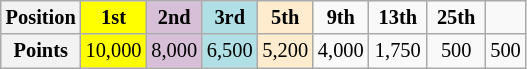<table class="wikitable" style="font-size:85%; text-align:center">
<tr>
<th>Position</th>
<td Bgcolor=Yellow> <strong>1st</strong> </td>
<td Bgcolor=thistle> <strong>2nd</strong> </td>
<td bgcolor=#B0E0E6> <strong>3rd</strong> </td>
<td bgcolor=ffebcd> <strong>5th</strong> </td>
<td> <strong>9th</strong> </td>
<td> <strong>13th</strong> </td>
<td> <strong>25th</strong> </td>
<td> <strong></strong> </td>
</tr>
<tr>
<th>Points</th>
<td Bgcolor=Yellow>10,000</td>
<td Bgcolor=thistle>8,000</td>
<td bgcolor=#B0E0E6>6,500</td>
<td bgcolor=ffebcd>5,200</td>
<td>4,000</td>
<td>1,750</td>
<td>500</td>
<td>500</td>
</tr>
</table>
